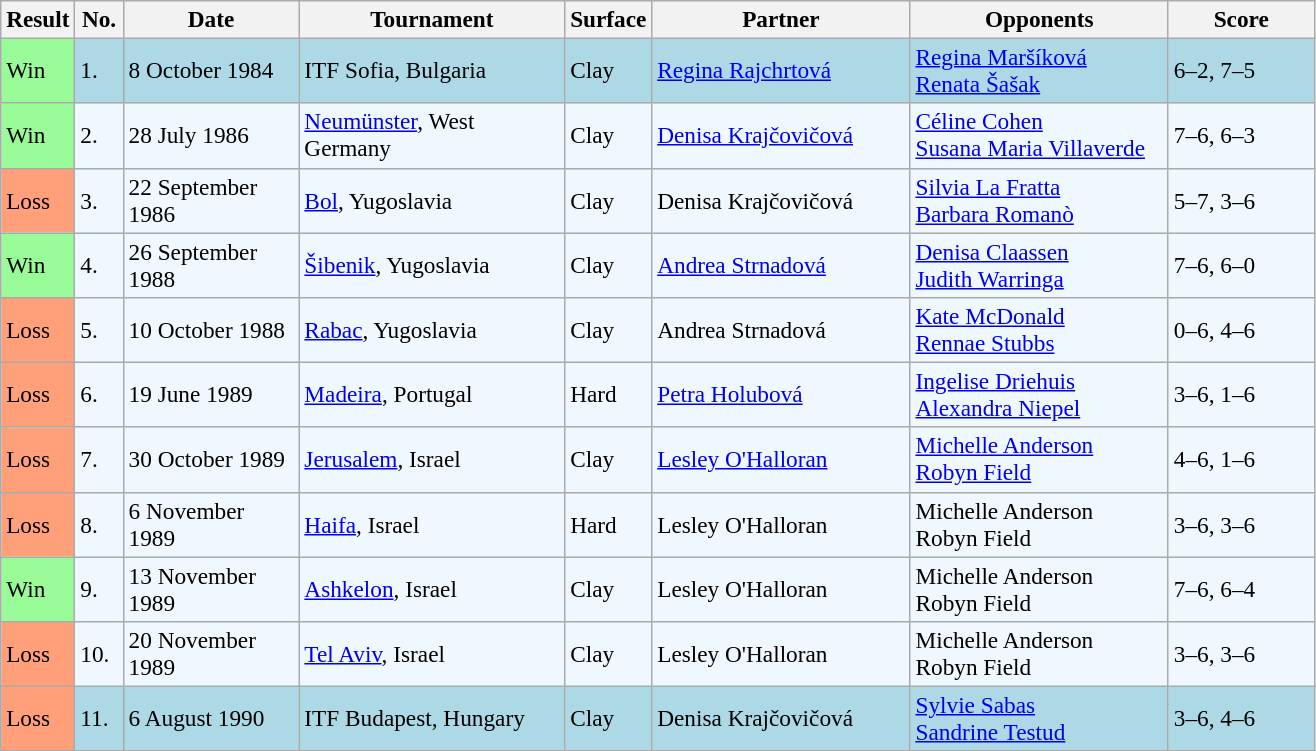<table class="sortable wikitable" style="font-size:97%;">
<tr>
<th style="width:40px">Result</th>
<th style="width:25px">No.</th>
<th style="width:110px">Date</th>
<th style="width:170px">Tournament</th>
<th style="width:50px">Surface</th>
<th style="width:165px">Partner</th>
<th style="width:165px">Opponents</th>
<th style="width:90px" class="unsortable">Score</th>
</tr>
<tr bgcolor="lightblue">
<td style="background:#98fb98;">Win</td>
<td>1.</td>
<td>8 October 1984</td>
<td>ITF Sofia, Bulgaria</td>
<td>Clay</td>
<td> <a href='#'>Regina Rajchrtová</a></td>
<td> <a href='#'>Regina Maršíková</a> <br>  <a href='#'>Renata Šašak</a></td>
<td>6–2, 7–5</td>
</tr>
<tr style="background:#f0f8ff;">
<td style="background:#98fb98;">Win</td>
<td>2.</td>
<td>28 July 1986</td>
<td><a href='#'>Neumünster</a>, West Germany</td>
<td>Clay</td>
<td> <a href='#'>Denisa Krajčovičová</a></td>
<td> <a href='#'>Céline Cohen</a> <br>  <a href='#'>Susana Maria Villaverde</a></td>
<td>7–6, 6–3</td>
</tr>
<tr style="background:#f0f8ff;">
<td style="background:#ffa07a;">Loss</td>
<td>3.</td>
<td>22 September 1986</td>
<td><a href='#'>Bol</a>, Yugoslavia</td>
<td>Clay</td>
<td> Denisa Krajčovičová</td>
<td> <a href='#'>Silvia La Fratta</a> <br>  <a href='#'>Barbara Romanò</a></td>
<td>5–7, 3–6</td>
</tr>
<tr style="background:#f0f8ff;">
<td style="background:#98fb98;">Win</td>
<td>4.</td>
<td>26 September 1988</td>
<td><a href='#'>Šibenik</a>, Yugoslavia</td>
<td>Clay</td>
<td> <a href='#'>Andrea Strnadová</a></td>
<td> <a href='#'>Denisa Claassen</a> <br>  <a href='#'>Judith Warringa</a></td>
<td>7–6, 6–0</td>
</tr>
<tr style="background:#f0f8ff;">
<td style="background:#ffa07a;">Loss</td>
<td>5.</td>
<td>10 October 1988</td>
<td><a href='#'>Rabac</a>, Yugoslavia</td>
<td>Clay</td>
<td> Andrea Strnadová</td>
<td> <a href='#'>Kate McDonald</a> <br>  <a href='#'>Rennae Stubbs</a></td>
<td>0–6, 4–6</td>
</tr>
<tr style="background:#f0f8ff;">
<td style="background:#ffa07a;">Loss</td>
<td>6.</td>
<td>19 June 1989</td>
<td><a href='#'>Madeira</a>, Portugal</td>
<td>Hard</td>
<td> <a href='#'>Petra Holubová</a></td>
<td> <a href='#'>Ingelise Driehuis</a> <br>  <a href='#'>Alexandra Niepel</a></td>
<td>3–6, 1–6</td>
</tr>
<tr style="background:#f0f8ff;">
<td style="background:#ffa07a;">Loss</td>
<td>7.</td>
<td>30 October 1989</td>
<td><a href='#'>Jerusalem</a>, Israel</td>
<td>Clay</td>
<td> <a href='#'>Lesley O'Halloran</a></td>
<td> <a href='#'>Michelle Anderson</a> <br>  <a href='#'>Robyn Field</a></td>
<td>4–6, 1–6</td>
</tr>
<tr style="background:#f0f8ff;">
<td style="background:#ffa07a;">Loss</td>
<td>8.</td>
<td>6 November 1989</td>
<td><a href='#'>Haifa</a>, Israel</td>
<td>Hard</td>
<td> Lesley O'Halloran</td>
<td> Michelle Anderson <br>  Robyn Field</td>
<td>3–6, 3–6</td>
</tr>
<tr style="background:#f0f8ff;">
<td style="background:#98fb98;">Win</td>
<td>9.</td>
<td>13 November 1989</td>
<td><a href='#'>Ashkelon</a>, Israel</td>
<td>Clay</td>
<td> Lesley O'Halloran</td>
<td> Michelle Anderson <br>  Robyn Field</td>
<td>7–6, 6–4</td>
</tr>
<tr style="background:#f0f8ff;">
<td style="background:#ffa07a;">Loss</td>
<td>10.</td>
<td>20 November 1989</td>
<td><a href='#'>Tel Aviv</a>, Israel</td>
<td>Clay</td>
<td> Lesley O'Halloran</td>
<td> Michelle Anderson <br>  Robyn Field</td>
<td>3–6, 3–6</td>
</tr>
<tr bgcolor=lightblue>
<td style="background:#ffa07a;">Loss</td>
<td>11.</td>
<td>6 August 1990</td>
<td>ITF Budapest, Hungary</td>
<td>Clay</td>
<td> Denisa Krajčovičová</td>
<td> <a href='#'>Sylvie Sabas</a> <br>  <a href='#'>Sandrine Testud</a></td>
<td>3–6, 4–6</td>
</tr>
</table>
